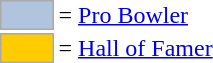<table>
<tr>
<td style="background-color:lightsteelblue; border:1px solid #aaaaaa; width:2em;"></td>
<td>= <a href='#'>Pro Bowler</a></td>
</tr>
<tr>
<td style="background-color:#FFCC00; border:1px solid #aaaaaa; width:2em;"></td>
<td>= <a href='#'>Hall of Famer</a></td>
</tr>
</table>
